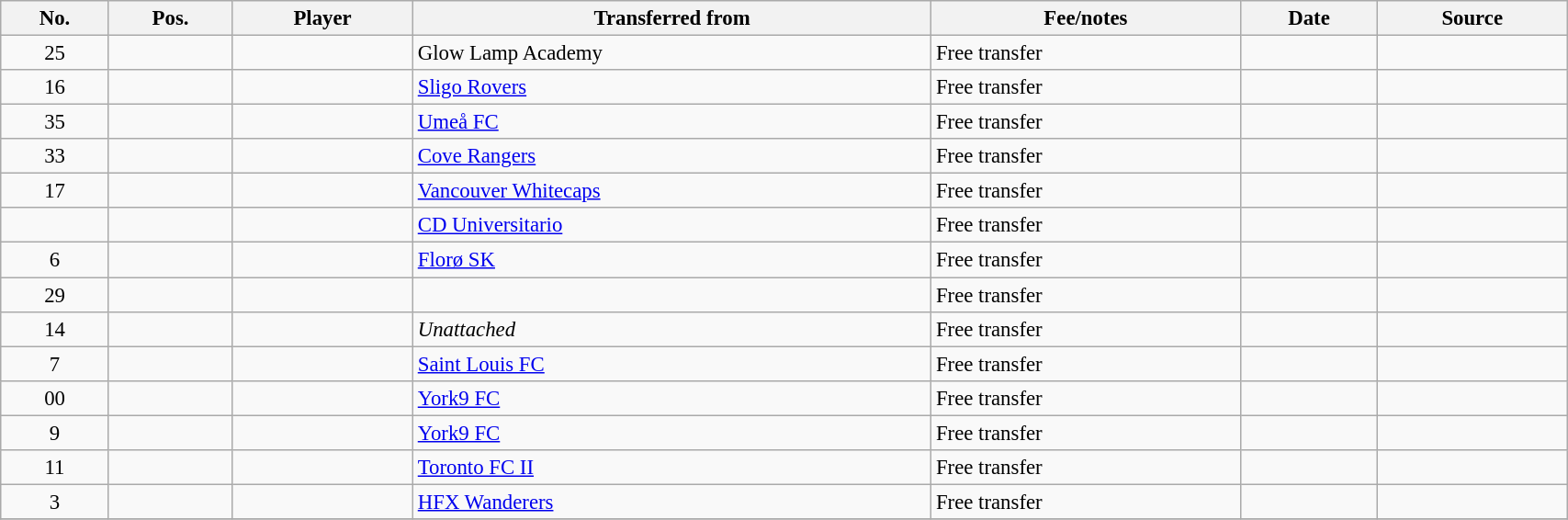<table class="wikitable sortable" style="width:90%; font-size:95%;">
<tr>
<th>No.</th>
<th>Pos.</th>
<th>Player</th>
<th>Transferred from</th>
<th>Fee/notes</th>
<th>Date</th>
<th>Source</th>
</tr>
<tr>
<td align=center>25</td>
<td align=center></td>
<td></td>
<td> Glow Lamp Academy</td>
<td>Free transfer</td>
<td></td>
<td></td>
</tr>
<tr>
<td align=center>16</td>
<td align=center></td>
<td></td>
<td> <a href='#'>Sligo Rovers</a></td>
<td>Free transfer</td>
<td></td>
<td></td>
</tr>
<tr>
<td align=center>35</td>
<td align=center></td>
<td></td>
<td> <a href='#'>Umeå FC</a></td>
<td>Free transfer</td>
<td></td>
<td></td>
</tr>
<tr>
<td align=center>33</td>
<td align=center></td>
<td></td>
<td> <a href='#'>Cove Rangers</a></td>
<td>Free transfer</td>
<td></td>
<td></td>
</tr>
<tr>
<td align=center>17</td>
<td align=center></td>
<td></td>
<td> <a href='#'>Vancouver Whitecaps</a></td>
<td>Free transfer</td>
<td></td>
<td></td>
</tr>
<tr>
<td></td>
<td align=center></td>
<td></td>
<td> <a href='#'>CD Universitario</a></td>
<td>Free transfer</td>
<td></td>
<td></td>
</tr>
<tr>
<td align=center>6</td>
<td align=center></td>
<td></td>
<td> <a href='#'>Florø SK</a></td>
<td>Free transfer</td>
<td></td>
<td></td>
</tr>
<tr>
<td align=center>29</td>
<td align=center></td>
<td></td>
<td></td>
<td>Free transfer</td>
<td></td>
<td></td>
</tr>
<tr>
<td align=center>14</td>
<td align=center></td>
<td></td>
<td><em>Unattached</em></td>
<td>Free transfer</td>
<td></td>
<td></td>
</tr>
<tr>
<td align=center>7</td>
<td align=center></td>
<td></td>
<td> <a href='#'>Saint Louis FC</a></td>
<td>Free transfer</td>
<td></td>
<td></td>
</tr>
<tr>
<td align=center>00</td>
<td align=center></td>
<td></td>
<td> <a href='#'>York9 FC</a></td>
<td>Free transfer</td>
<td></td>
<td></td>
</tr>
<tr>
<td align=center>9</td>
<td align=center></td>
<td></td>
<td> <a href='#'>York9 FC</a></td>
<td>Free transfer</td>
<td></td>
<td></td>
</tr>
<tr>
<td align=center>11</td>
<td align=center></td>
<td></td>
<td> <a href='#'>Toronto FC II</a></td>
<td>Free transfer</td>
<td></td>
<td></td>
</tr>
<tr>
<td align=center>3</td>
<td align=center></td>
<td></td>
<td> <a href='#'>HFX Wanderers</a></td>
<td>Free transfer</td>
<td></td>
<td></td>
</tr>
<tr>
</tr>
</table>
